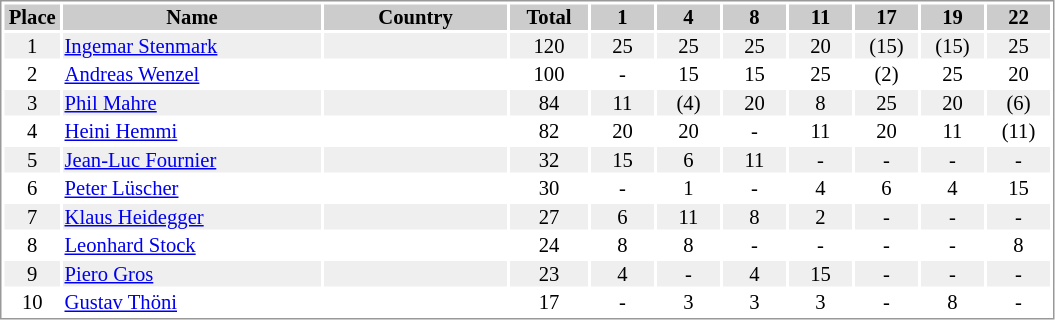<table border="0" style="border: 1px solid #999; background-color:#FFFFFF; text-align:center; font-size:86%; line-height:15px;">
<tr align="center" bgcolor="#CCCCCC">
<th width=35>Place</th>
<th width=170>Name</th>
<th width=120>Country</th>
<th width=50>Total</th>
<th width=40>1</th>
<th width=40>4</th>
<th width=40>8</th>
<th width=40>11</th>
<th width=40>17</th>
<th width=40>19</th>
<th width=40>22</th>
</tr>
<tr bgcolor="#EFEFEF">
<td>1</td>
<td align="left"><a href='#'>Ingemar Stenmark</a></td>
<td align="left"></td>
<td>120</td>
<td>25</td>
<td>25</td>
<td>25</td>
<td>20</td>
<td>(15)</td>
<td>(15)</td>
<td>25</td>
</tr>
<tr>
<td>2</td>
<td align="left"><a href='#'>Andreas Wenzel</a></td>
<td align="left"></td>
<td>100</td>
<td>-</td>
<td>15</td>
<td>15</td>
<td>25</td>
<td>(2)</td>
<td>25</td>
<td>20</td>
</tr>
<tr bgcolor="#EFEFEF">
<td>3</td>
<td align="left"><a href='#'>Phil Mahre</a></td>
<td align="left"></td>
<td>84</td>
<td>11</td>
<td>(4)</td>
<td>20</td>
<td>8</td>
<td>25</td>
<td>20</td>
<td>(6)</td>
</tr>
<tr>
<td>4</td>
<td align="left"><a href='#'>Heini Hemmi</a></td>
<td align="left"></td>
<td>82</td>
<td>20</td>
<td>20</td>
<td>-</td>
<td>11</td>
<td>20</td>
<td>11</td>
<td>(11)</td>
</tr>
<tr bgcolor="#EFEFEF">
<td>5</td>
<td align="left"><a href='#'>Jean-Luc Fournier</a></td>
<td align="left"></td>
<td>32</td>
<td>15</td>
<td>6</td>
<td>11</td>
<td>-</td>
<td>-</td>
<td>-</td>
<td>-</td>
</tr>
<tr>
<td>6</td>
<td align="left"><a href='#'>Peter Lüscher</a></td>
<td align="left"></td>
<td>30</td>
<td>-</td>
<td>1</td>
<td>-</td>
<td>4</td>
<td>6</td>
<td>4</td>
<td>15</td>
</tr>
<tr bgcolor="#EFEFEF">
<td>7</td>
<td align="left"><a href='#'>Klaus Heidegger</a></td>
<td align="left"></td>
<td>27</td>
<td>6</td>
<td>11</td>
<td>8</td>
<td>2</td>
<td>-</td>
<td>-</td>
<td>-</td>
</tr>
<tr>
<td>8</td>
<td align="left"><a href='#'>Leonhard Stock</a></td>
<td align="left"></td>
<td>24</td>
<td>8</td>
<td>8</td>
<td>-</td>
<td>-</td>
<td>-</td>
<td>-</td>
<td>8</td>
</tr>
<tr bgcolor="#EFEFEF">
<td>9</td>
<td align="left"><a href='#'>Piero Gros</a></td>
<td align="left"></td>
<td>23</td>
<td>4</td>
<td>-</td>
<td>4</td>
<td>15</td>
<td>-</td>
<td>-</td>
<td>-</td>
</tr>
<tr>
<td>10</td>
<td align="left"><a href='#'>Gustav Thöni</a></td>
<td align="left"></td>
<td>17</td>
<td>-</td>
<td>3</td>
<td>3</td>
<td>3</td>
<td>-</td>
<td>8</td>
<td>-</td>
</tr>
</table>
